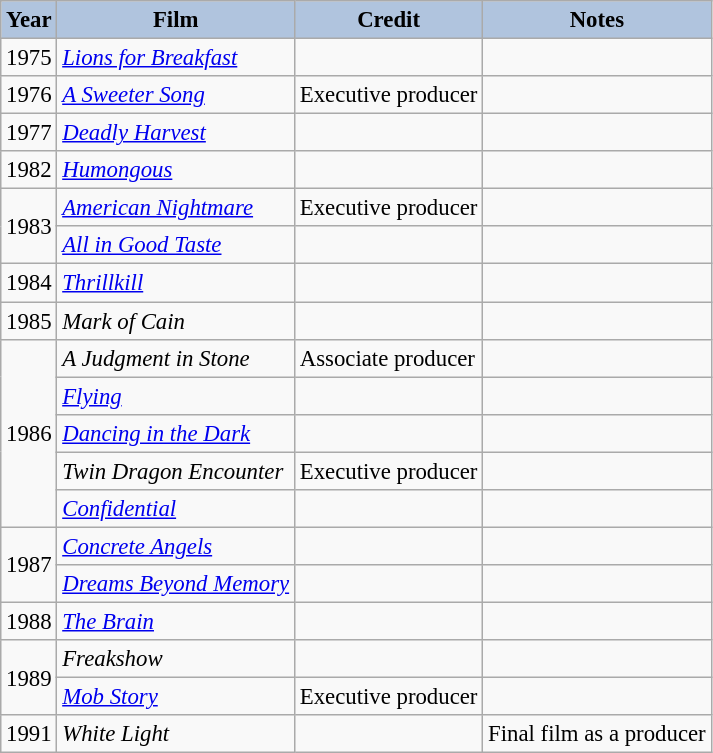<table class="wikitable" style="font-size:95%;">
<tr>
<th style="background:#B0C4DE;">Year</th>
<th style="background:#B0C4DE;">Film</th>
<th style="background:#B0C4DE;">Credit</th>
<th style="background:#B0C4DE;">Notes</th>
</tr>
<tr>
<td>1975</td>
<td><em><a href='#'>Lions for Breakfast</a></em></td>
<td></td>
<td></td>
</tr>
<tr>
<td>1976</td>
<td><em><a href='#'>A Sweeter Song</a></em></td>
<td>Executive producer</td>
<td></td>
</tr>
<tr>
<td>1977</td>
<td><em><a href='#'>Deadly Harvest</a></em></td>
<td></td>
<td></td>
</tr>
<tr>
<td>1982</td>
<td><em><a href='#'>Humongous</a></em></td>
<td></td>
<td></td>
</tr>
<tr>
<td rowspan=2>1983</td>
<td><em><a href='#'>American Nightmare</a></em></td>
<td>Executive producer</td>
<td></td>
</tr>
<tr>
<td><em><a href='#'>All in Good Taste</a></em></td>
<td></td>
<td></td>
</tr>
<tr>
<td>1984</td>
<td><em><a href='#'>Thrillkill</a></em></td>
<td></td>
<td></td>
</tr>
<tr>
<td>1985</td>
<td><em>Mark of Cain</em></td>
<td></td>
<td></td>
</tr>
<tr>
<td rowspan=5>1986</td>
<td><em>A Judgment in Stone</em></td>
<td>Associate producer</td>
<td></td>
</tr>
<tr>
<td><em><a href='#'>Flying</a></em></td>
<td></td>
<td></td>
</tr>
<tr>
<td><em><a href='#'>Dancing in the Dark</a></em></td>
<td></td>
<td></td>
</tr>
<tr>
<td><em>Twin Dragon Encounter</em></td>
<td>Executive producer</td>
<td></td>
</tr>
<tr>
<td><em><a href='#'>Confidential</a></em></td>
<td></td>
<td></td>
</tr>
<tr>
<td rowspan=2>1987</td>
<td><em><a href='#'>Concrete Angels</a></em></td>
<td></td>
<td></td>
</tr>
<tr>
<td><em><a href='#'>Dreams Beyond Memory</a></em></td>
<td></td>
<td></td>
</tr>
<tr>
<td>1988</td>
<td><em><a href='#'>The Brain</a></em></td>
<td></td>
<td></td>
</tr>
<tr>
<td rowspan=2>1989</td>
<td><em>Freakshow</em></td>
<td></td>
<td></td>
</tr>
<tr>
<td><em><a href='#'>Mob Story</a></em></td>
<td>Executive producer</td>
<td></td>
</tr>
<tr>
<td>1991</td>
<td><em>White Light</em></td>
<td></td>
<td>Final film as a producer</td>
</tr>
</table>
